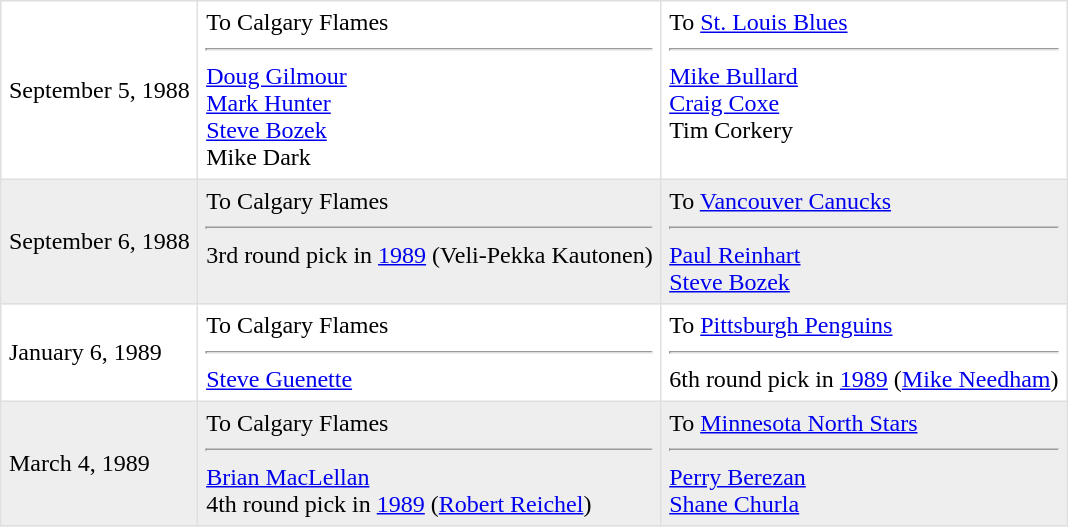<table border=1 style="border-collapse:collapse" bordercolor="#DFDFDF"  cellpadding="5">
<tr>
<td>September 5, 1988</td>
<td valign="top">To Calgary Flames <hr><a href='#'>Doug Gilmour</a><br><a href='#'>Mark Hunter</a><br><a href='#'>Steve Bozek</a><br>Mike Dark</td>
<td valign="top">To <a href='#'>St. Louis Blues</a> <hr><a href='#'>Mike Bullard</a><br><a href='#'>Craig Coxe</a><br>Tim Corkery</td>
</tr>
<tr bgcolor="#eeeeee">
<td>September 6, 1988</td>
<td valign="top">To Calgary Flames <hr>3rd round pick in <a href='#'>1989</a> (Veli-Pekka Kautonen)</td>
<td valign="top">To <a href='#'>Vancouver Canucks</a> <hr><a href='#'>Paul Reinhart</a><br><a href='#'>Steve Bozek</a></td>
</tr>
<tr>
<td>January 6, 1989</td>
<td valign="top">To Calgary Flames <hr><a href='#'>Steve Guenette</a></td>
<td valign="top">To <a href='#'>Pittsburgh Penguins</a> <hr>6th round pick in <a href='#'>1989</a> (<a href='#'>Mike Needham</a>)</td>
</tr>
<tr bgcolor="#eeeeee">
<td>March 4, 1989</td>
<td valign="top">To Calgary Flames <hr><a href='#'>Brian MacLellan</a><br>4th round pick in <a href='#'>1989</a> (<a href='#'>Robert Reichel</a>)</td>
<td valign="top">To <a href='#'>Minnesota North Stars</a> <hr><a href='#'>Perry Berezan</a><br><a href='#'>Shane Churla</a></td>
</tr>
</table>
